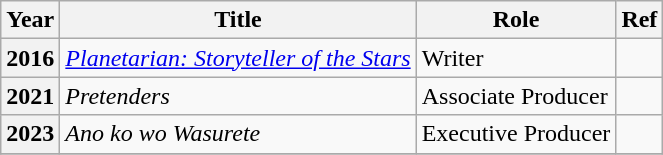<table class="wikitable">
<tr>
<th>Year</th>
<th>Title</th>
<th>Role</th>
<th>Ref</th>
</tr>
<tr>
<th>2016</th>
<td><em><a href='#'>Planetarian: Storyteller of the Stars</a></em></td>
<td>Writer</td>
<td></td>
</tr>
<tr>
<th>2021</th>
<td><em>Pretenders</em></td>
<td>Associate Producer</td>
<td></td>
</tr>
<tr>
<th>2023</th>
<td><em>Ano ko wo Wasurete</em></td>
<td>Executive Producer</td>
<td></td>
</tr>
<tr>
</tr>
</table>
